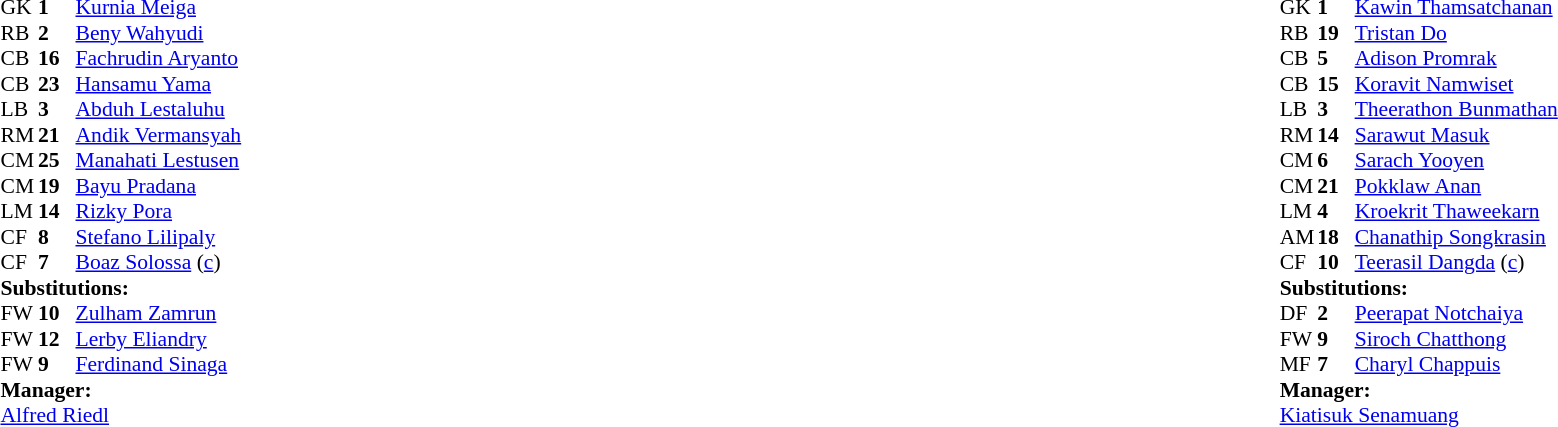<table style="width:100%;">
<tr>
<td style="vertical-align:top; width:50%;"><br><table style="font-size: 90%" cellspacing="0" cellpadding="0">
<tr>
<th width="25"></th>
<th width="25"></th>
</tr>
<tr>
<td>GK</td>
<td><strong>1</strong></td>
<td><a href='#'>Kurnia Meiga</a></td>
</tr>
<tr>
<td>RB</td>
<td><strong>2</strong></td>
<td><a href='#'>Beny Wahyudi</a></td>
<td></td>
<td></td>
</tr>
<tr>
<td>CB</td>
<td><strong>16</strong></td>
<td><a href='#'>Fachrudin Aryanto</a></td>
</tr>
<tr>
<td>CB</td>
<td><strong>23</strong></td>
<td><a href='#'>Hansamu Yama</a></td>
</tr>
<tr>
<td>LB</td>
<td><strong>3</strong></td>
<td><a href='#'>Abduh Lestaluhu</a></td>
</tr>
<tr>
<td>RM</td>
<td><strong>21</strong></td>
<td><a href='#'>Andik Vermansyah</a></td>
<td></td>
<td></td>
</tr>
<tr>
<td>CM</td>
<td><strong>25</strong></td>
<td><a href='#'>Manahati Lestusen</a></td>
</tr>
<tr>
<td>CM</td>
<td><strong>19</strong></td>
<td><a href='#'>Bayu Pradana</a></td>
</tr>
<tr>
<td>LM</td>
<td><strong>14</strong></td>
<td><a href='#'>Rizky Pora</a></td>
</tr>
<tr>
<td>CF</td>
<td><strong>8</strong></td>
<td><a href='#'>Stefano Lilipaly</a></td>
</tr>
<tr>
<td>CF</td>
<td><strong>7</strong></td>
<td><a href='#'>Boaz Solossa</a> (<a href='#'>c</a>)</td>
<td></td>
<td></td>
</tr>
<tr>
<td colspan=3><strong>Substitutions:</strong></td>
</tr>
<tr>
<td>FW</td>
<td><strong>10</strong></td>
<td><a href='#'>Zulham Zamrun</a></td>
<td></td>
<td></td>
</tr>
<tr>
<td>FW</td>
<td><strong>12</strong></td>
<td><a href='#'>Lerby Eliandry</a></td>
<td></td>
<td></td>
</tr>
<tr>
<td>FW</td>
<td><strong>9</strong></td>
<td><a href='#'>Ferdinand Sinaga</a></td>
<td></td>
<td></td>
</tr>
<tr>
<td colspan=3><strong>Manager:</strong></td>
</tr>
<tr>
<td colspan=4> <a href='#'>Alfred Riedl</a></td>
</tr>
</table>
</td>
<td valign="top"></td>
<td style="vertical-align:top; width:50%"><br><table cellspacing="0" cellpadding="0" style="font-size:90%; margin:auto">
<tr>
<th width=25></th>
<th width=25></th>
</tr>
<tr>
<td>GK</td>
<td><strong>1</strong></td>
<td><a href='#'>Kawin Thamsatchanan</a></td>
</tr>
<tr>
<td>RB</td>
<td><strong>19</strong></td>
<td><a href='#'>Tristan Do</a></td>
</tr>
<tr>
<td>CB</td>
<td><strong>5</strong></td>
<td><a href='#'>Adison Promrak</a></td>
</tr>
<tr>
<td>CB</td>
<td><strong>15</strong></td>
<td><a href='#'>Koravit Namwiset</a></td>
</tr>
<tr>
<td>LB</td>
<td><strong>3</strong></td>
<td><a href='#'>Theerathon Bunmathan</a></td>
</tr>
<tr>
<td>RM</td>
<td><strong>14</strong></td>
<td><a href='#'>Sarawut Masuk</a></td>
<td></td>
<td></td>
</tr>
<tr>
<td>CM</td>
<td><strong>6</strong></td>
<td><a href='#'>Sarach Yooyen</a></td>
</tr>
<tr>
<td>CM</td>
<td><strong>21</strong></td>
<td><a href='#'>Pokklaw Anan</a></td>
<td></td>
<td></td>
</tr>
<tr>
<td>LM</td>
<td><strong>4</strong></td>
<td><a href='#'>Kroekrit Thaweekarn</a></td>
<td></td>
<td></td>
</tr>
<tr>
<td>AM</td>
<td><strong>18</strong></td>
<td><a href='#'>Chanathip Songkrasin</a></td>
</tr>
<tr>
<td>CF</td>
<td><strong>10</strong></td>
<td><a href='#'>Teerasil Dangda</a> (<a href='#'>c</a>)</td>
</tr>
<tr>
<td colspan=3><strong>Substitutions:</strong></td>
</tr>
<tr>
<td>DF</td>
<td><strong>2</strong></td>
<td><a href='#'>Peerapat Notchaiya</a></td>
<td></td>
<td></td>
</tr>
<tr>
<td>FW</td>
<td><strong>9</strong></td>
<td><a href='#'>Siroch Chatthong</a></td>
<td></td>
<td></td>
</tr>
<tr>
<td>MF</td>
<td><strong>7</strong></td>
<td><a href='#'>Charyl Chappuis</a></td>
<td></td>
<td></td>
</tr>
<tr>
<td colspan=3><strong>Manager:</strong></td>
</tr>
<tr>
<td colspan=4><a href='#'>Kiatisuk Senamuang</a></td>
</tr>
</table>
</td>
</tr>
</table>
